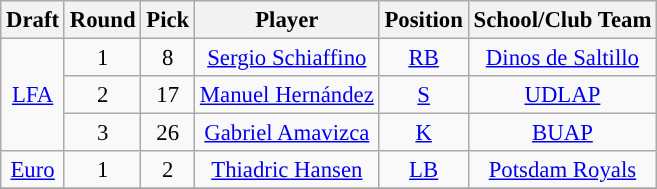<table class="wikitable" style="font-size: 95%;">
<tr>
<th scope="col">Draft</th>
<th scope="col">Round</th>
<th scope="col">Pick</th>
<th scope="col">Player</th>
<th scope="col">Position</th>
<th scope="col">School/Club Team</th>
</tr>
<tr align="center">
<td align=center rowspan="3"><a href='#'>LFA</a></td>
<td>1</td>
<td>8</td>
<td><a href='#'>Sergio Schiaffino</a></td>
<td><a href='#'>RB</a></td>
<td><a href='#'>Dinos de Saltillo</a></td>
</tr>
<tr align="center">
<td>2</td>
<td>17</td>
<td><a href='#'>Manuel Hernández</a></td>
<td><a href='#'>S</a></td>
<td><a href='#'>UDLAP</a></td>
</tr>
<tr align="center">
<td>3</td>
<td>26</td>
<td><a href='#'>Gabriel Amavizca</a></td>
<td><a href='#'>K</a></td>
<td><a href='#'>BUAP</a></td>
</tr>
<tr align="center">
<td align=center><a href='#'>Euro</a></td>
<td>1</td>
<td>2</td>
<td><a href='#'>Thiadric Hansen</a></td>
<td><a href='#'>LB</a></td>
<td><a href='#'>Potsdam Royals</a></td>
</tr>
<tr>
</tr>
</table>
